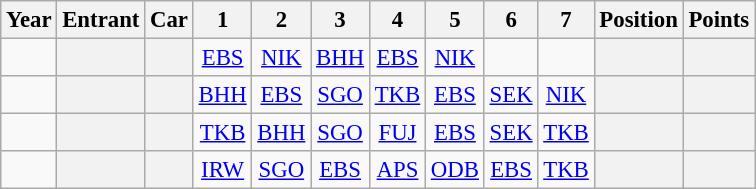<table class="wikitable" style="text-align:center; font-size:95%">
<tr>
<th>Year</th>
<th>Entrant</th>
<th>Car</th>
<th>1</th>
<th>2</th>
<th>3</th>
<th>4</th>
<th>5</th>
<th>6</th>
<th>7</th>
<th>Position</th>
<th>Points</th>
</tr>
<tr>
<td></td>
<th></th>
<th></th>
<td><a href='#'>EBS</a><br><small></small></td>
<td><a href='#'>NIK</a><br><small></small></td>
<td><a href='#'>BHH</a><br><small></small></td>
<td><a href='#'>EBS</a><br><small></small></td>
<td><a href='#'>NIK</a><br><small></small></td>
<td></td>
<td></td>
<th></th>
<th></th>
</tr>
<tr>
<td></td>
<th></th>
<th></th>
<td><a href='#'>BHH</a><br><small></small></td>
<td><a href='#'>EBS</a><br><small></small></td>
<td><a href='#'>SGO</a><br><small></small></td>
<td><a href='#'>TKB</a><br><small></small></td>
<td><a href='#'>EBS</a><br><small></small></td>
<td><a href='#'>SEK</a><br><small></small></td>
<td><a href='#'>NIK</a><br><small></small></td>
<th></th>
<th></th>
</tr>
<tr>
<td></td>
<th></th>
<th></th>
<td><a href='#'>TKB</a><br><small></small></td>
<td><a href='#'>BHH</a><br><small></small></td>
<td><a href='#'>SGO</a><br><small></small></td>
<td><a href='#'>FUJ</a><br><small></small></td>
<td><a href='#'>EBS</a><br><small></small></td>
<td><a href='#'>SEK</a><br><small></small></td>
<td><a href='#'>TKB</a><br><small></small></td>
<th></th>
<th></th>
</tr>
<tr>
<td></td>
<th></th>
<th></th>
<td><a href='#'>IRW</a><br><small></small></td>
<td><a href='#'>SGO</a><br><small></small></td>
<td><a href='#'>EBS</a><br><small></small></td>
<td><a href='#'>APS</a><br><small></small></td>
<td><a href='#'>ODB</a><br><small></small></td>
<td><a href='#'>EBS</a><br><small></small></td>
<td><a href='#'>TKB</a><br><small></small></td>
<th></th>
<th></th>
</tr>
</table>
